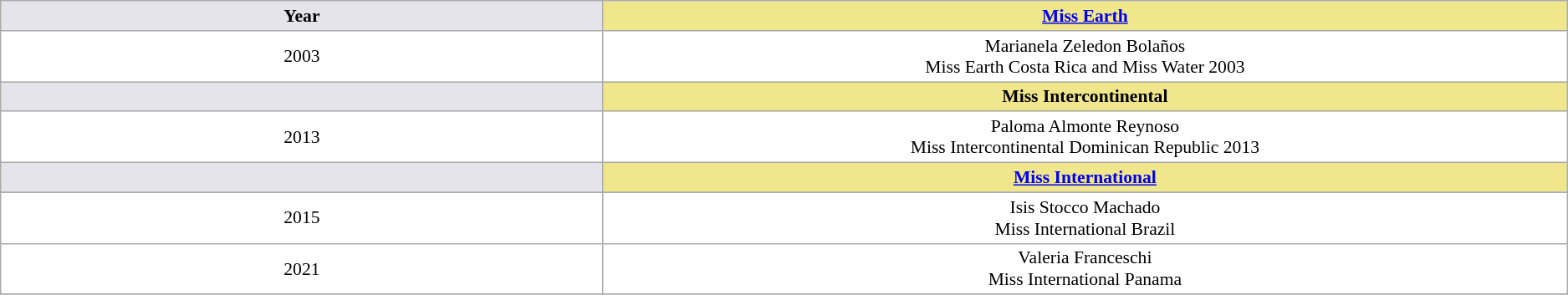<table class="wikitable" style="margin: 0 1em 0 0; background: white; font-size: 90%;">
<tr>
<th style="background:#e4e4ea; width:10%;">Year</th>
<th style="background:khaki; width:16%;"><a href='#'>Miss Earth</a></th>
</tr>
<tr style="text-align:center;">
<td>2003</td>
<td>Marianela Zeledon Bolaños<br>Miss Earth Costa Rica and Miss Water 2003<br></td>
</tr>
<tr>
<th style="background:#e4e4ea; width:10%;"></th>
<th style="background:khaki; width:16%;">Miss Intercontinental</th>
</tr>
<tr style="text-align:center;">
<td>2013</td>
<td>Paloma Almonte Reynoso<br>Miss Intercontinental Dominican Republic 2013<br></td>
</tr>
<tr style="text-align:center;">
<th style="background:#e4e4ea; width:10%;"></th>
<th style="background:khaki; width:16%;"><a href='#'>Miss International</a></th>
</tr>
<tr>
</tr>
<tr style="text-align:center;">
<td>2015</td>
<td>Isis Stocco Machado<br>Miss International Brazil<br></td>
</tr>
<tr style="text-align:center;">
<td>2021</td>
<td>Valeria Franceschi<br>Miss International Panama<br></td>
</tr>
<tr style="text-align:center;">
</tr>
</table>
